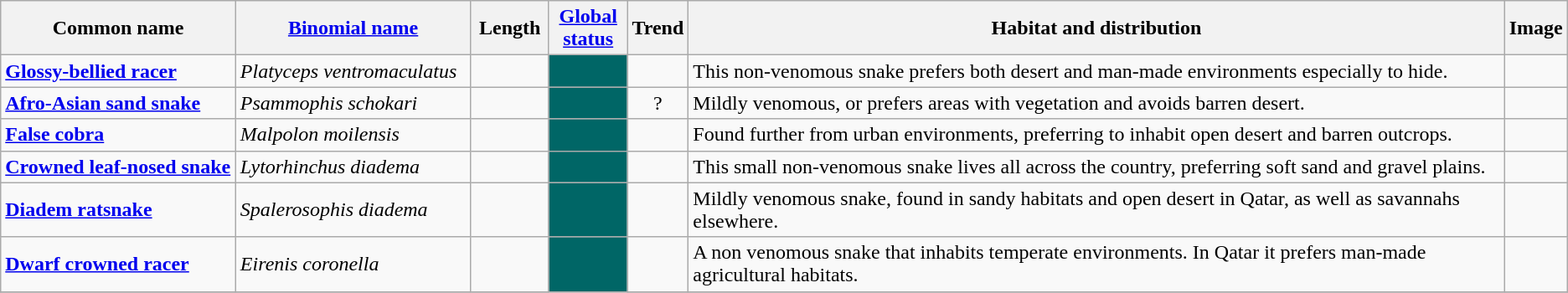<table class="wikitable sortable">
<tr>
<th width="15%">Common name</th>
<th width="15%"><a href='#'>Binomial name</a></th>
<th width="5%">Length</th>
<th width="5%"><a href='#'>Global status</a></th>
<th width="1%">Trend</th>
<th class="unsortable">Habitat and distribution</th>
<th class="unsortable">Image</th>
</tr>
<tr>
<td><strong><a href='#'>Glossy-bellied racer</a></strong></td>
<td><em>Platyceps ventromaculatus</em></td>
<td></td>
<td align=center style="background: #006666"></td>
<td align=center></td>
<td>This non-venomous snake prefers both desert and man-made environments especially to hide.</td>
<td></td>
</tr>
<tr>
<td><strong><a href='#'>Afro-Asian sand snake</a></strong></td>
<td><em>Psammophis schokari</em></td>
<td></td>
<td align=center style="background: #006666"></td>
<td align=center>?</td>
<td>Mildly venomous, or prefers areas with vegetation and avoids barren desert.</td>
<td></td>
</tr>
<tr>
<td><strong><a href='#'>False cobra</a></strong></td>
<td><em>Malpolon moilensis</em></td>
<td></td>
<td align=center style="background: #006666"></td>
<td align=center></td>
<td>Found further from urban environments, preferring to inhabit open desert and barren outcrops.</td>
<td></td>
</tr>
<tr>
<td><strong><a href='#'>Crowned leaf-nosed snake</a></strong></td>
<td><em>Lytorhinchus diadema</em></td>
<td></td>
<td align=center style="background: #006666"></td>
<td align=center></td>
<td>This small non-venomous snake lives all across the country, preferring soft sand and gravel plains.</td>
<td></td>
</tr>
<tr>
<td><strong><a href='#'>Diadem ratsnake</a></strong></td>
<td><em>Spalerosophis diadema </em></td>
<td></td>
<td align=center style="background: #006666"></td>
<td align=center></td>
<td>Mildly venomous snake, found in sandy habitats and open desert in Qatar, as well as savannahs elsewhere.</td>
<td></td>
</tr>
<tr>
<td><strong><a href='#'>Dwarf crowned racer</a></strong></td>
<td><em>Eirenis coronella</em></td>
<td></td>
<td align=center style="background: #006666"></td>
<td align=center></td>
<td>A non venomous snake that inhabits temperate environments. In Qatar it prefers man-made agricultural habitats.</td>
<td></td>
</tr>
<tr>
</tr>
</table>
